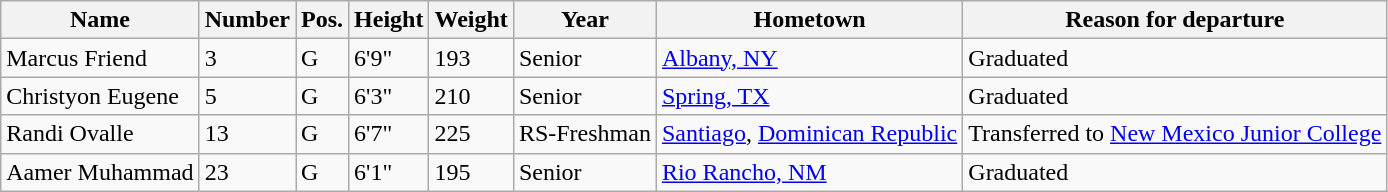<table class="wikitable sortable" border="1">
<tr>
<th>Name</th>
<th>Number</th>
<th>Pos.</th>
<th>Height</th>
<th>Weight</th>
<th>Year</th>
<th>Hometown</th>
<th class="unsortable">Reason for departure</th>
</tr>
<tr>
<td>Marcus Friend</td>
<td>3</td>
<td>G</td>
<td>6'9"</td>
<td>193</td>
<td>Senior</td>
<td><a href='#'>Albany, NY</a></td>
<td>Graduated</td>
</tr>
<tr>
<td>Christyon Eugene</td>
<td>5</td>
<td>G</td>
<td>6'3"</td>
<td>210</td>
<td>Senior</td>
<td><a href='#'>Spring, TX</a></td>
<td>Graduated</td>
</tr>
<tr>
<td>Randi Ovalle</td>
<td>13</td>
<td>G</td>
<td>6'7"</td>
<td>225</td>
<td>RS-Freshman</td>
<td><a href='#'>Santiago</a>, <a href='#'>Dominican Republic</a></td>
<td>Transferred to <a href='#'>New Mexico Junior College</a></td>
</tr>
<tr>
<td>Aamer Muhammad</td>
<td>23</td>
<td>G</td>
<td>6'1"</td>
<td>195</td>
<td>Senior</td>
<td><a href='#'>Rio Rancho, NM</a></td>
<td>Graduated</td>
</tr>
</table>
